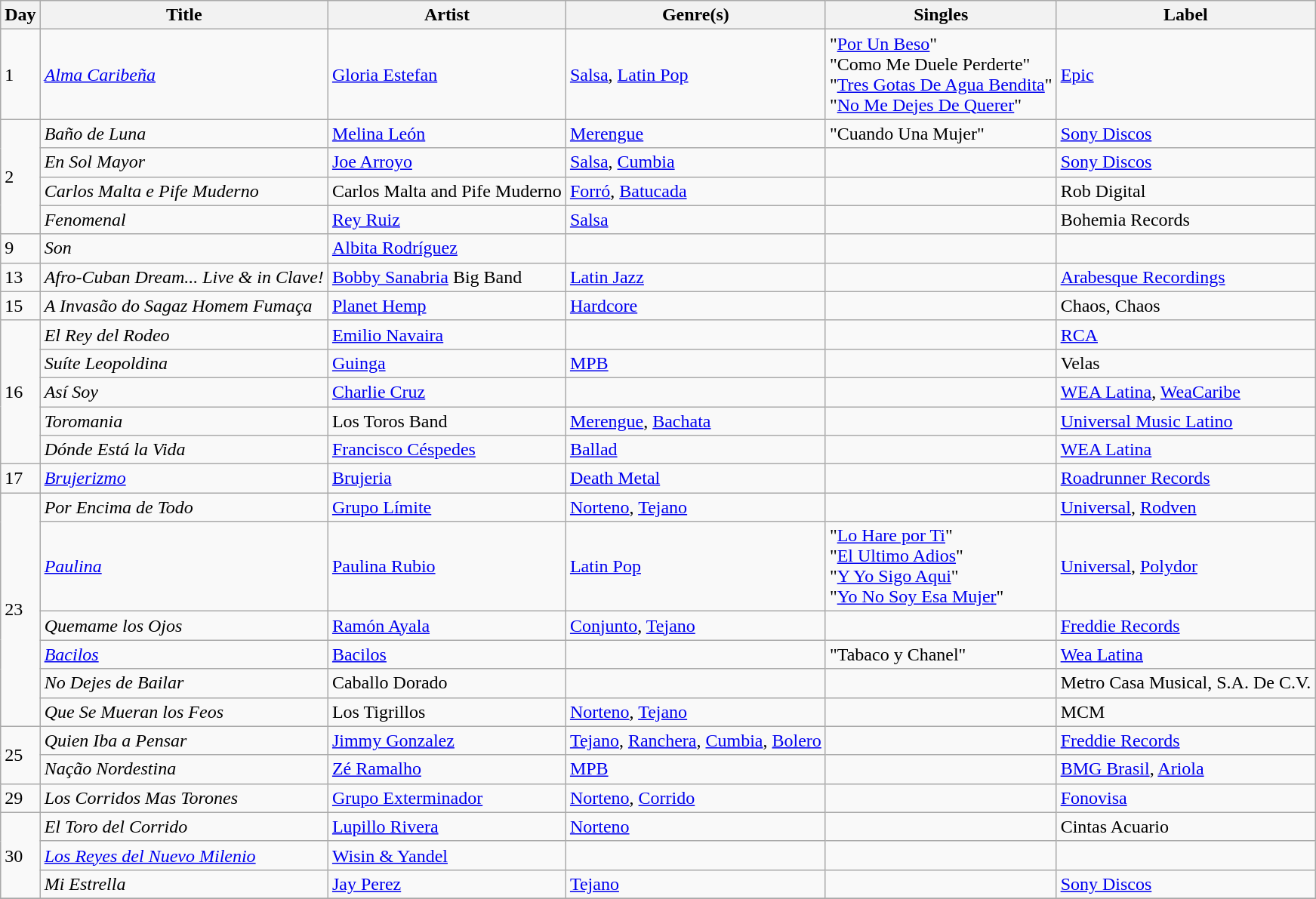<table class="wikitable sortable" style="text-align: left;">
<tr>
<th>Day</th>
<th>Title</th>
<th>Artist</th>
<th>Genre(s)</th>
<th>Singles</th>
<th>Label</th>
</tr>
<tr>
<td>1</td>
<td><em><a href='#'>Alma Caribeña</a></em></td>
<td><a href='#'>Gloria Estefan</a></td>
<td><a href='#'>Salsa</a>, <a href='#'>Latin Pop</a></td>
<td>"<a href='#'>Por Un Beso</a>"<br>"Como Me Duele Perderte"<br>"<a href='#'>Tres Gotas De Agua Bendita</a>"<br>"<a href='#'>No Me Dejes De Querer</a>"</td>
<td><a href='#'>Epic</a></td>
</tr>
<tr>
<td rowspan="4">2</td>
<td><em>Baño de Luna</em></td>
<td><a href='#'>Melina León</a></td>
<td><a href='#'>Merengue</a></td>
<td>"Cuando Una Mujer"</td>
<td><a href='#'>Sony Discos</a></td>
</tr>
<tr>
<td><em>En Sol Mayor</em></td>
<td><a href='#'>Joe Arroyo</a></td>
<td><a href='#'>Salsa</a>, <a href='#'>Cumbia</a></td>
<td></td>
<td><a href='#'>Sony Discos</a></td>
</tr>
<tr>
<td><em>Carlos Malta e Pife Muderno</em></td>
<td>Carlos Malta and Pife Muderno</td>
<td><a href='#'>Forró</a>, <a href='#'>Batucada</a></td>
<td></td>
<td>Rob Digital</td>
</tr>
<tr>
<td><em>Fenomenal</em></td>
<td><a href='#'>Rey Ruiz</a></td>
<td><a href='#'>Salsa</a></td>
<td></td>
<td>Bohemia Records</td>
</tr>
<tr>
<td>9</td>
<td><em>Son</em></td>
<td><a href='#'>Albita Rodríguez</a></td>
<td></td>
<td></td>
<td></td>
</tr>
<tr>
<td>13</td>
<td><em>Afro-Cuban Dream... Live & in Clave!</em></td>
<td><a href='#'>Bobby Sanabria</a> Big Band</td>
<td><a href='#'>Latin Jazz</a></td>
<td></td>
<td><a href='#'>Arabesque Recordings</a></td>
</tr>
<tr>
<td>15</td>
<td><em>A Invasão do Sagaz Homem Fumaça</em></td>
<td><a href='#'>Planet Hemp</a></td>
<td><a href='#'>Hardcore</a></td>
<td></td>
<td>Chaos, Chaos</td>
</tr>
<tr>
<td rowspan="5">16</td>
<td><em>El Rey del Rodeo</em></td>
<td><a href='#'>Emilio Navaira</a></td>
<td></td>
<td></td>
<td><a href='#'>RCA</a></td>
</tr>
<tr>
<td><em>Suíte Leopoldina</em></td>
<td><a href='#'>Guinga</a></td>
<td><a href='#'>MPB</a></td>
<td></td>
<td>Velas</td>
</tr>
<tr>
<td><em>Así Soy</em></td>
<td><a href='#'>Charlie Cruz</a></td>
<td></td>
<td></td>
<td><a href='#'>WEA Latina</a>, <a href='#'>WeaCaribe</a></td>
</tr>
<tr>
<td><em>Toromania</em></td>
<td>Los Toros Band</td>
<td><a href='#'>Merengue</a>, <a href='#'>Bachata</a></td>
<td></td>
<td><a href='#'>Universal Music Latino</a></td>
</tr>
<tr>
<td><em>Dónde Está la Vida</em></td>
<td><a href='#'>Francisco Céspedes</a></td>
<td><a href='#'>Ballad</a></td>
<td></td>
<td><a href='#'>WEA Latina</a></td>
</tr>
<tr>
<td>17</td>
<td><em><a href='#'>Brujerizmo</a></em></td>
<td><a href='#'>Brujeria</a></td>
<td><a href='#'>Death Metal</a></td>
<td></td>
<td><a href='#'>Roadrunner Records</a></td>
</tr>
<tr>
<td rowspan="6">23</td>
<td><em>Por Encima de Todo</em></td>
<td><a href='#'>Grupo Límite</a></td>
<td><a href='#'>Norteno</a>, <a href='#'>Tejano</a></td>
<td></td>
<td><a href='#'>Universal</a>, <a href='#'>Rodven</a></td>
</tr>
<tr>
<td><em><a href='#'>Paulina</a></em></td>
<td><a href='#'>Paulina Rubio</a></td>
<td><a href='#'>Latin Pop</a></td>
<td>"<a href='#'>Lo Hare por Ti</a>"<br>"<a href='#'>El Ultimo Adios</a>"<br>"<a href='#'>Y Yo Sigo Aqui</a>"<br>"<a href='#'>Yo No Soy Esa Mujer</a>"</td>
<td><a href='#'>Universal</a>, <a href='#'>Polydor</a></td>
</tr>
<tr>
<td><em>Quemame los Ojos</em></td>
<td><a href='#'>Ramón Ayala</a></td>
<td><a href='#'>Conjunto</a>, <a href='#'>Tejano</a></td>
<td></td>
<td><a href='#'>Freddie Records</a></td>
</tr>
<tr>
<td><em><a href='#'>Bacilos</a></em></td>
<td><a href='#'>Bacilos</a></td>
<td></td>
<td>"Tabaco y Chanel"</td>
<td><a href='#'>Wea Latina</a></td>
</tr>
<tr>
<td><em>No Dejes de Bailar</em></td>
<td>Caballo Dorado</td>
<td></td>
<td></td>
<td>Metro Casa Musical, S.A. De C.V.</td>
</tr>
<tr>
<td><em>Que Se Mueran los Feos</em></td>
<td>Los Tigrillos</td>
<td><a href='#'>Norteno</a>, <a href='#'>Tejano</a></td>
<td></td>
<td>MCM</td>
</tr>
<tr>
<td rowspan="2">25</td>
<td><em>Quien Iba a Pensar</em></td>
<td><a href='#'>Jimmy Gonzalez</a></td>
<td><a href='#'>Tejano</a>, <a href='#'>Ranchera</a>, <a href='#'>Cumbia</a>, <a href='#'>Bolero</a></td>
<td></td>
<td><a href='#'>Freddie Records</a></td>
</tr>
<tr>
<td><em>Nação Nordestina</em></td>
<td><a href='#'>Zé Ramalho</a></td>
<td><a href='#'>MPB</a></td>
<td></td>
<td><a href='#'>BMG Brasil</a>, <a href='#'>Ariola</a></td>
</tr>
<tr>
<td>29</td>
<td><em>Los Corridos Mas Torones</em></td>
<td><a href='#'>Grupo Exterminador</a></td>
<td><a href='#'>Norteno</a>, <a href='#'>Corrido</a></td>
<td></td>
<td><a href='#'>Fonovisa</a></td>
</tr>
<tr>
<td rowspan="3">30</td>
<td><em>El Toro del Corrido</em></td>
<td><a href='#'>Lupillo Rivera</a></td>
<td><a href='#'>Norteno</a></td>
<td></td>
<td>Cintas Acuario</td>
</tr>
<tr>
<td><em><a href='#'>Los Reyes del Nuevo Milenio</a></em></td>
<td><a href='#'>Wisin & Yandel</a></td>
<td></td>
<td></td>
<td></td>
</tr>
<tr>
<td><em>Mi Estrella</em></td>
<td><a href='#'>Jay Perez</a></td>
<td><a href='#'>Tejano</a></td>
<td></td>
<td><a href='#'>Sony Discos</a></td>
</tr>
<tr>
</tr>
</table>
